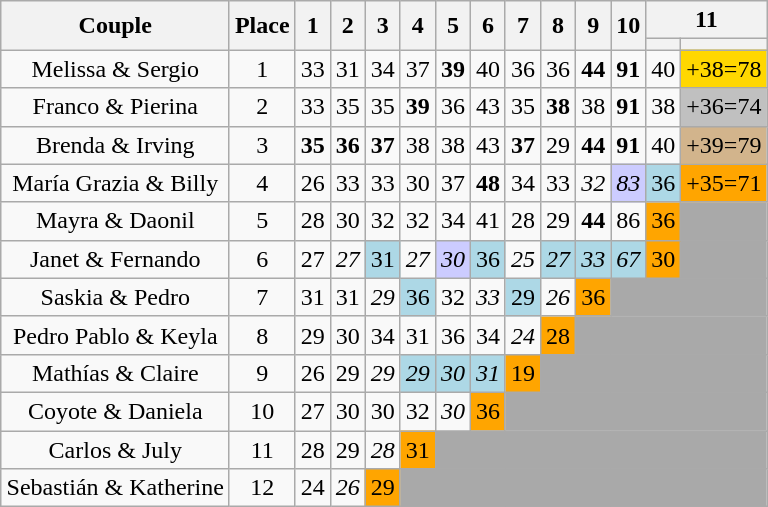<table class="wikitable sortable" style="margin:auto; text-align:center; white-space:nowrap; width:20%;">
<tr>
<th rowspan=2>Couple</th>
<th rowspan=2>Place</th>
<th rowspan=2>1</th>
<th rowspan=2>2</th>
<th rowspan=2>3</th>
<th rowspan=2>4</th>
<th rowspan=2>5</th>
<th rowspan=2>6</th>
<th rowspan=2>7</th>
<th rowspan=2>8</th>
<th rowspan=2>9</th>
<th rowspan=2>10</th>
<th colspan=3>11</th>
</tr>
<tr>
<th></th>
<th></th>
</tr>
<tr>
<td>Melissa & Sergio</td>
<td>1</td>
<td>33</td>
<td>31</td>
<td>34</td>
<td>37</td>
<td><span><strong>39</strong></span></td>
<td>40</td>
<td>36</td>
<td>36</td>
<td><span><strong>44</strong></span></td>
<td><span><strong>91</strong></span></td>
<td>40</td>
<td style="background:Gold;">+38=78</td>
</tr>
<tr>
<td>Franco & Pierina</td>
<td>2</td>
<td>33</td>
<td>35</td>
<td>35</td>
<td><span><strong>39</strong></span></td>
<td>36</td>
<td>43</td>
<td>35</td>
<td><span><strong>38</strong></span></td>
<td>38</td>
<td><span><strong>91</strong></span></td>
<td>38</td>
<td style="background:Silver;">+36=74</td>
</tr>
<tr>
<td>Brenda & Irving</td>
<td>3</td>
<td><span><strong>35</strong></span></td>
<td><span><strong>36</strong></span></td>
<td><span><strong>37</strong></span></td>
<td>38</td>
<td>38</td>
<td>43</td>
<td><span><strong>37</strong></span></td>
<td>29</td>
<td><span><strong>44</strong></span></td>
<td><span><strong>91</strong></span></td>
<td>40</td>
<td style="background:tan;">+39=79</td>
</tr>
<tr>
<td>María Grazia & Billy</td>
<td>4</td>
<td>26</td>
<td>33</td>
<td>33</td>
<td>30</td>
<td>37</td>
<td><span><strong>48</strong></span></td>
<td>34</td>
<td>33</td>
<td><span><em>32</em></span></td>
<td style="background:#CCCCFF;"><span><em>83</em></span></td>
<td style="background:lightblue;">36</td>
<td style="background:orange;">+35=71</td>
</tr>
<tr>
<td>Mayra & Daonil</td>
<td>5</td>
<td>28</td>
<td>30</td>
<td>32</td>
<td>32</td>
<td>34</td>
<td>41</td>
<td>28</td>
<td>29</td>
<td><span><strong>44</strong></span></td>
<td>86</td>
<td style="background:orange;">36</td>
<td colspan="12" style="background:darkgrey;"></td>
</tr>
<tr>
<td>Janet & Fernando</td>
<td>6</td>
<td>27</td>
<td><span><em>27</em></span></td>
<td style="background:lightblue;">31</td>
<td><span><em>27</em></span></td>
<td style="background:#CCCCFF;"><span><em>30</em></span></td>
<td style="background:lightblue;">36</td>
<td><span><em>25</em></span></td>
<td style="background:lightblue;"><span><em>27</em></span></td>
<td style="background:lightblue;"><span><em>33</em></span></td>
<td style="background:lightblue;"><span><em>67</em></span></td>
<td style="background:orange;">30</td>
<td colspan="12" style="background:darkgrey;"></td>
</tr>
<tr>
<td>Saskia & Pedro</td>
<td>7</td>
<td>31</td>
<td>31</td>
<td><span><em>29</em></span></td>
<td style="background:lightblue;">36</td>
<td>32</td>
<td><span><em>33</em></span></td>
<td style="background:lightblue;">29</td>
<td><span><em>26</em></span></td>
<td style="background:orange;">36</td>
<td colspan="12" style="background:darkgrey;"></td>
</tr>
<tr>
<td>Pedro Pablo & Keyla</td>
<td>8</td>
<td>29</td>
<td>30</td>
<td>34</td>
<td>31</td>
<td>36</td>
<td>34</td>
<td><span><em>24</em></span></td>
<td style="background:orange;">28</td>
<td colspan="12" style="background:darkgrey;"></td>
</tr>
<tr>
<td>Mathías & Claire</td>
<td>9</td>
<td>26</td>
<td>29</td>
<td><span><em>29</em></span></td>
<td style="background:lightblue;"><span><em>29</em></span></td>
<td style="background:lightblue;"><span><em>30</em></span></td>
<td style="background:lightblue;"><span><em>31</em></span></td>
<td style="background:orange;">19</td>
<td colspan="12" style="background:darkgrey;"></td>
</tr>
<tr>
<td>Coyote & Daniela</td>
<td>10</td>
<td>27</td>
<td>30</td>
<td>30</td>
<td>32</td>
<td><span><em>30</em></span></td>
<td style="background:orange;">36</td>
<td colspan="12" style="background:darkgrey;"></td>
</tr>
<tr>
<td>Carlos & July</td>
<td>11</td>
<td>28</td>
<td>29</td>
<td><span><em>28</em></span></td>
<td style="background:orange;">31</td>
<td colspan="12" style="background:darkgrey;"></td>
</tr>
<tr>
<td>Sebastián & Katherine</td>
<td>12</td>
<td>24</td>
<td><span><em>26</em></span></td>
<td style="background:orange;">29</td>
<td colspan="12" style="background:darkgrey;"></td>
</tr>
</table>
